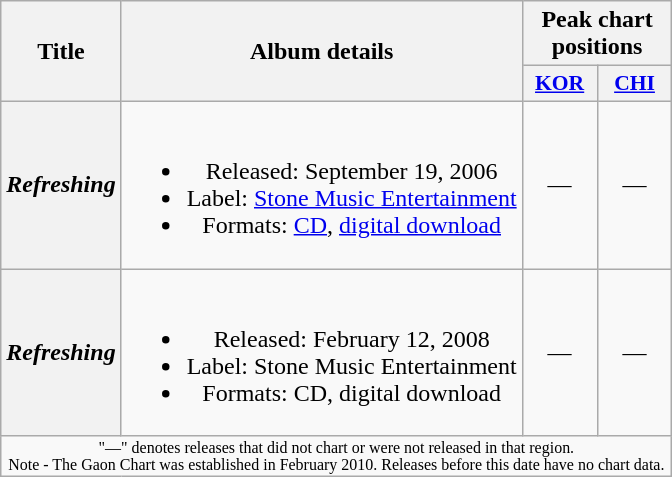<table class="wikitable plainrowheaders" style="text-align:center">
<tr>
<th scope="col" rowspan="2">Title</th>
<th scope="col" rowspan="2">Album details</th>
<th scope="col" colspan="2">Peak chart positions</th>
</tr>
<tr>
<th scope="col" style="width:3em;font-size:90%"><a href='#'>KOR</a><br></th>
<th scope="col" style="width:3em;font-size:90%"><a href='#'>CHI</a></th>
</tr>
<tr>
<th scope="row"><em>Refreshing</em></th>
<td><br><ul><li>Released: September 19, 2006 </li><li>Label: <a href='#'>Stone Music Entertainment</a></li><li>Formats: <a href='#'>CD</a>, <a href='#'>digital download</a></li></ul></td>
<td>—</td>
<td>—</td>
</tr>
<tr>
<th scope="row"><em>Refreshing</em></th>
<td><br><ul><li>Released: February 12, 2008 </li><li>Label: Stone Music Entertainment</li><li>Formats: CD, digital download</li></ul></td>
<td>—</td>
<td>—</td>
</tr>
<tr>
<td colspan="5" style="font-size:8pt">"—" denotes releases that did not chart or were not released in that region.<br>Note - The Gaon Chart was established in February 2010.  Releases before this date have no chart data.</td>
</tr>
</table>
